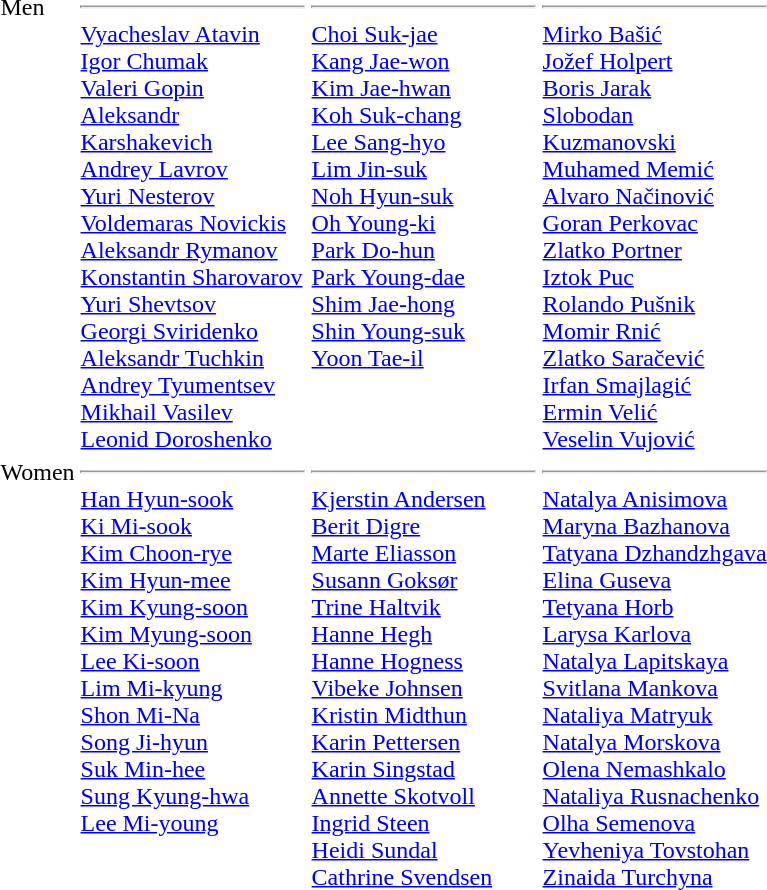<table>
<tr valign=top>
<td>Men <br></td>
<td width=150><hr> <a href='#'>Vyacheslav Atavin</a><br><a href='#'>Igor Chumak</a><br><a href='#'>Valeri Gopin</a><br><a href='#'>Aleksandr Karshakevich</a><br><a href='#'>Andrey Lavrov</a><br><a href='#'>Yuri Nesterov</a><br><a href='#'>Voldemaras Novickis</a><br><a href='#'>Aleksandr Rymanov</a><br><a href='#'>Konstantin Sharovarov</a><br><a href='#'>Yuri Shevtsov</a><br><a href='#'>Georgi Sviridenko</a><br><a href='#'>Aleksandr Tuchkin</a><br><a href='#'>Andrey Tyumentsev</a><br><a href='#'>Mikhail Vasilev</a><br><a href='#'>Leonid Doroshenko</a></td>
<td width=150><hr> <a href='#'>Choi Suk-jae</a><br><a href='#'>Kang Jae-won</a><br><a href='#'>Kim Jae-hwan</a><br><a href='#'>Koh Suk-chang</a><br><a href='#'>Lee Sang-hyo</a><br><a href='#'>Lim Jin-suk</a><br><a href='#'>Noh Hyun-suk</a><br><a href='#'>Oh Young-ki</a><br><a href='#'>Park Do-hun</a><br><a href='#'>Park Young-dae</a><br><a href='#'>Shim Jae-hong</a><br><a href='#'>Shin Young-suk</a><br><a href='#'>Yoon Tae-il</a></td>
<td width=150><hr> <a href='#'>Mirko Bašić</a><br><a href='#'>Jožef Holpert</a><br><a href='#'>Boris Jarak</a><br><a href='#'>Slobodan Kuzmanovski</a><br><a href='#'>Muhamed Memić</a><br><a href='#'>Alvaro Načinović</a><br><a href='#'>Goran Perkovac</a><br><a href='#'>Zlatko Portner</a><br><a href='#'>Iztok Puc</a><br><a href='#'>Rolando Pušnik</a><br><a href='#'>Momir Rnić</a><br><a href='#'>Zlatko Saračević</a><br><a href='#'>Irfan Smajlagić</a><br><a href='#'>Ermin Velić</a><br><a href='#'>Veselin Vujović</a></td>
</tr>
<tr valign=top>
<td>Women <br></td>
<td><hr> <a href='#'>Han Hyun-sook</a><br><a href='#'>Ki Mi-sook</a><br><a href='#'>Kim Choon-rye</a><br><a href='#'>Kim Hyun-mee</a><br><a href='#'>Kim Kyung-soon</a><br><a href='#'>Kim Myung-soon</a><br><a href='#'>Lee Ki-soon</a><br><a href='#'>Lim Mi-kyung</a><br><a href='#'>Shon Mi-Na</a><br><a href='#'>Song Ji-hyun</a><br><a href='#'>Suk Min-hee</a><br><a href='#'>Sung Kyung-hwa</a><br><a href='#'>Lee Mi-young</a></td>
<td><hr> <a href='#'>Kjerstin Andersen</a><br><a href='#'>Berit Digre</a><br><a href='#'>Marte Eliasson</a><br><a href='#'>Susann Goksør</a><br><a href='#'>Trine Haltvik</a><br><a href='#'>Hanne Hegh</a><br><a href='#'>Hanne Hogness</a><br><a href='#'>Vibeke Johnsen</a><br><a href='#'>Kristin Midthun</a><br><a href='#'>Karin Pettersen</a><br><a href='#'>Karin Singstad</a><br><a href='#'>Annette Skotvoll</a><br><a href='#'>Ingrid Steen</a><br><a href='#'>Heidi Sundal</a><br><a href='#'>Cathrine Svendsen</a></td>
<td><hr> <a href='#'>Natalya Anisimova</a><br><a href='#'>Maryna Bazhanova</a><br> <a href='#'>Tatyana Dzhandzhgava</a><br><a href='#'>Elina Guseva</a><br><a href='#'>Tetyana Horb</a><br><a href='#'>Larysa Karlova</a><br><a href='#'>Natalya Lapitskaya</a><br><a href='#'>Svitlana Mankova</a><br><a href='#'>Nataliya Matryuk</a><br><a href='#'>Natalya Morskova</a><br><a href='#'>Olena Nemashkalo</a><br><a href='#'>Nataliya Rusnachenko</a><br><a href='#'>Olha Semenova</a><br><a href='#'>Yevheniya Tovstohan</a><br><a href='#'>Zinaida Turchyna</a></td>
</tr>
</table>
